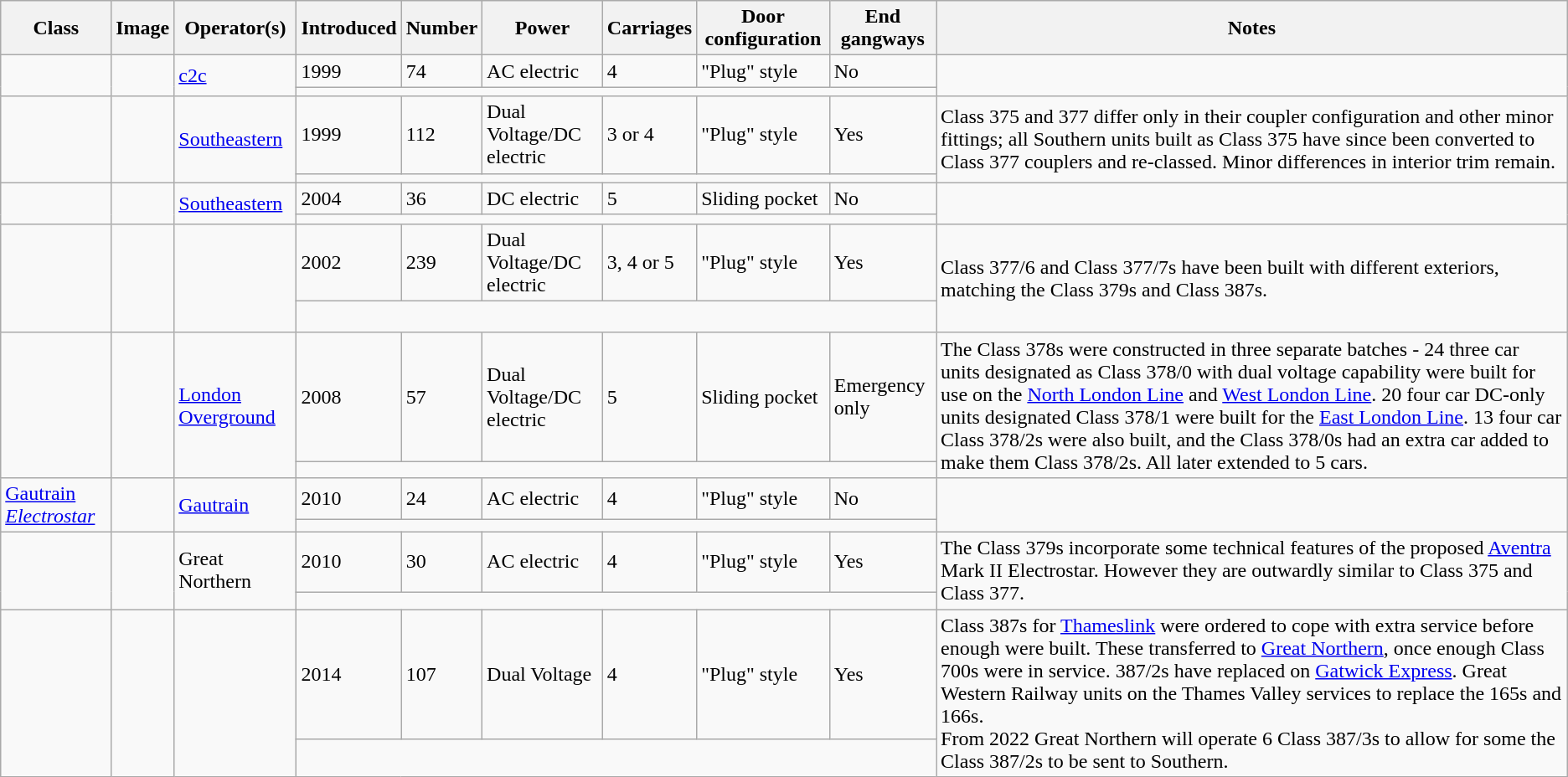<table class="wikitable">
<tr>
<th>Class</th>
<th>Image</th>
<th>Operator(s)</th>
<th>Introduced</th>
<th>Number</th>
<th>Power</th>
<th>Carriages</th>
<th>Door configuration</th>
<th>End gangways</th>
<th>Notes</th>
</tr>
<tr>
<td rowspan="2"></td>
<td rowspan="2"></td>
<td rowspan="2"><a href='#'>c2c</a></td>
<td>1999</td>
<td>74</td>
<td>AC electric</td>
<td>4</td>
<td>"Plug" style</td>
<td>No</td>
<td rowspan="2"></td>
</tr>
<tr>
<td colspan="6"></td>
</tr>
<tr>
<td rowspan="2"></td>
<td rowspan="2"></td>
<td rowspan="2"><a href='#'>Southeastern</a></td>
<td>1999</td>
<td>112</td>
<td>Dual Voltage/DC electric</td>
<td>3 or 4</td>
<td>"Plug" style</td>
<td>Yes</td>
<td rowspan="2">Class 375 and 377 differ only in their coupler configuration and other minor fittings; all Southern units built as Class 375 have since been converted to Class 377 couplers and re-classed. Minor differences in interior trim remain.</td>
</tr>
<tr>
<td colspan="6"></td>
</tr>
<tr>
<td rowspan="2"></td>
<td rowspan="2"></td>
<td rowspan="2"><a href='#'>Southeastern</a></td>
<td>2004</td>
<td>36</td>
<td>DC electric</td>
<td>5</td>
<td>Sliding pocket</td>
<td>No</td>
<td rowspan="2"></td>
</tr>
<tr>
<td colspan="6"></td>
</tr>
<tr>
<td rowspan="2"></td>
<td rowspan="2"></td>
<td rowspan="2"></td>
<td>2002</td>
<td>239</td>
<td>Dual Voltage/DC electric</td>
<td>3, 4 or 5</td>
<td>"Plug" style</td>
<td>Yes</td>
<td rowspan="2">Class 377/6 and Class 377/7s have been built with different exteriors, matching the Class 379s and Class 387s.</td>
</tr>
<tr>
<td colspan="6"><br></td>
</tr>
<tr>
<td rowspan="2"></td>
<td rowspan="2"></td>
<td rowspan="2"><a href='#'>London Overground</a></td>
<td>2008</td>
<td>57</td>
<td>Dual Voltage/DC electric</td>
<td>5</td>
<td>Sliding pocket</td>
<td>Emergency only</td>
<td rowspan="2">The Class 378s were constructed in three separate batches - 24 three car units designated as Class 378/0 with dual voltage capability were built for  use on the <a href='#'>North London Line</a> and <a href='#'>West London Line</a>. 20 four car DC-only units designated Class 378/1 were built for the <a href='#'>East London Line</a>. 13 four car Class 378/2s were also built, and the Class 378/0s had an extra car added to make them Class 378/2s. All later extended to 5 cars.</td>
</tr>
<tr>
<td colspan="6"></td>
</tr>
<tr>
<td rowspan="2"><a href='#'>Gautrain <em>Electrostar</em></a></td>
<td rowspan="2"></td>
<td rowspan="2"><a href='#'>Gautrain</a></td>
<td>2010</td>
<td>24</td>
<td>AC electric</td>
<td>4</td>
<td>"Plug" style</td>
<td>No</td>
<td rowspan="2"></td>
</tr>
<tr>
<td colspan="6"></td>
</tr>
<tr>
<td rowspan="2"></td>
<td rowspan="2"></td>
<td rowspan="2">Great Northern</td>
<td>2010</td>
<td>30</td>
<td>AC electric</td>
<td>4</td>
<td>"Plug" style</td>
<td>Yes</td>
<td rowspan="2">The Class 379s incorporate some technical features of the proposed <a href='#'>Aventra</a> Mark II Electrostar. However they are outwardly similar to Class 375 and Class 377.</td>
</tr>
<tr>
<td colspan="6"></td>
</tr>
<tr>
<td rowspan="2"></td>
<td rowspan="2"></td>
<td rowspan="2"></td>
<td>2014</td>
<td>107</td>
<td>Dual Voltage</td>
<td>4</td>
<td>"Plug" style</td>
<td>Yes</td>
<td rowspan="2">Class 387s for <a href='#'>Thameslink</a> were  ordered to cope with extra service before enough  were built. These  transferred to <a href='#'>Great Northern</a>, once enough Class 700s were in service. 387/2s have replaced  on <a href='#'>Gatwick Express</a>. Great Western Railway units on the Thames Valley services to replace the 165s and 166s.<br>From 2022 Great Northern will operate 6 Class 387/3s to allow for some the Class 387/2s to be sent to Southern.</td>
</tr>
<tr>
<td colspan="6"></td>
</tr>
</table>
